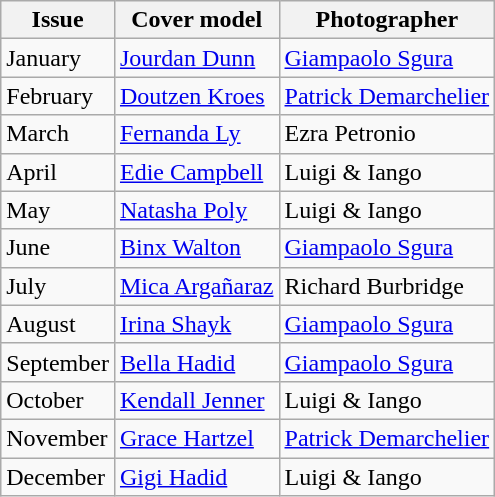<table class="sortable wikitable">
<tr>
<th>Issue</th>
<th>Cover model</th>
<th>Photographer</th>
</tr>
<tr>
<td>January</td>
<td><a href='#'>Jourdan Dunn</a></td>
<td><a href='#'>Giampaolo Sgura</a></td>
</tr>
<tr>
<td>February</td>
<td><a href='#'>Doutzen Kroes</a></td>
<td><a href='#'>Patrick Demarchelier</a></td>
</tr>
<tr>
<td>March</td>
<td><a href='#'>Fernanda Ly</a></td>
<td>Ezra Petronio</td>
</tr>
<tr>
<td>April</td>
<td><a href='#'>Edie Campbell</a></td>
<td>Luigi & Iango</td>
</tr>
<tr>
<td>May</td>
<td><a href='#'>Natasha Poly</a></td>
<td>Luigi & Iango</td>
</tr>
<tr>
<td>June</td>
<td><a href='#'>Binx Walton</a></td>
<td><a href='#'>Giampaolo Sgura</a></td>
</tr>
<tr>
<td>July</td>
<td><a href='#'>Mica Argañaraz</a></td>
<td>Richard Burbridge</td>
</tr>
<tr>
<td>August</td>
<td><a href='#'>Irina Shayk</a></td>
<td><a href='#'>Giampaolo Sgura</a></td>
</tr>
<tr>
<td>September</td>
<td><a href='#'>Bella Hadid</a></td>
<td><a href='#'>Giampaolo Sgura</a></td>
</tr>
<tr>
<td>October</td>
<td><a href='#'>Kendall Jenner</a></td>
<td>Luigi & Iango</td>
</tr>
<tr>
<td>November</td>
<td><a href='#'>Grace Hartzel</a></td>
<td><a href='#'>Patrick Demarchelier</a></td>
</tr>
<tr>
<td>December</td>
<td><a href='#'>Gigi Hadid</a></td>
<td>Luigi & Iango</td>
</tr>
</table>
